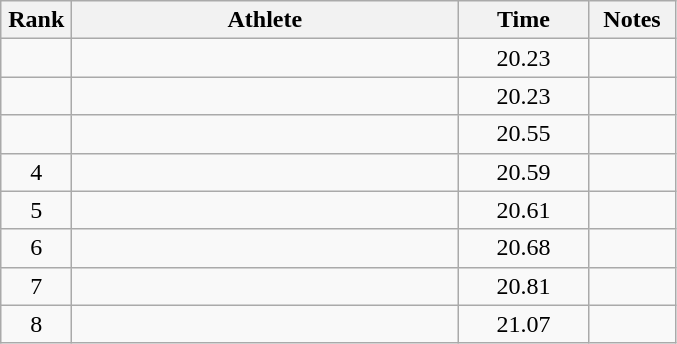<table class="wikitable" style="text-align:center">
<tr>
<th width=40>Rank</th>
<th width=250>Athlete</th>
<th width=80>Time</th>
<th width=50>Notes</th>
</tr>
<tr>
<td></td>
<td align=left></td>
<td>20.23</td>
<td></td>
</tr>
<tr>
<td></td>
<td align=left></td>
<td>20.23</td>
<td></td>
</tr>
<tr>
<td></td>
<td align=left></td>
<td>20.55</td>
<td></td>
</tr>
<tr>
<td>4</td>
<td align=left></td>
<td>20.59</td>
<td></td>
</tr>
<tr>
<td>5</td>
<td align=left></td>
<td>20.61</td>
<td></td>
</tr>
<tr>
<td>6</td>
<td align=left></td>
<td>20.68</td>
<td></td>
</tr>
<tr>
<td>7</td>
<td align=left></td>
<td>20.81</td>
<td></td>
</tr>
<tr>
<td>8</td>
<td align=left></td>
<td>21.07</td>
<td></td>
</tr>
</table>
